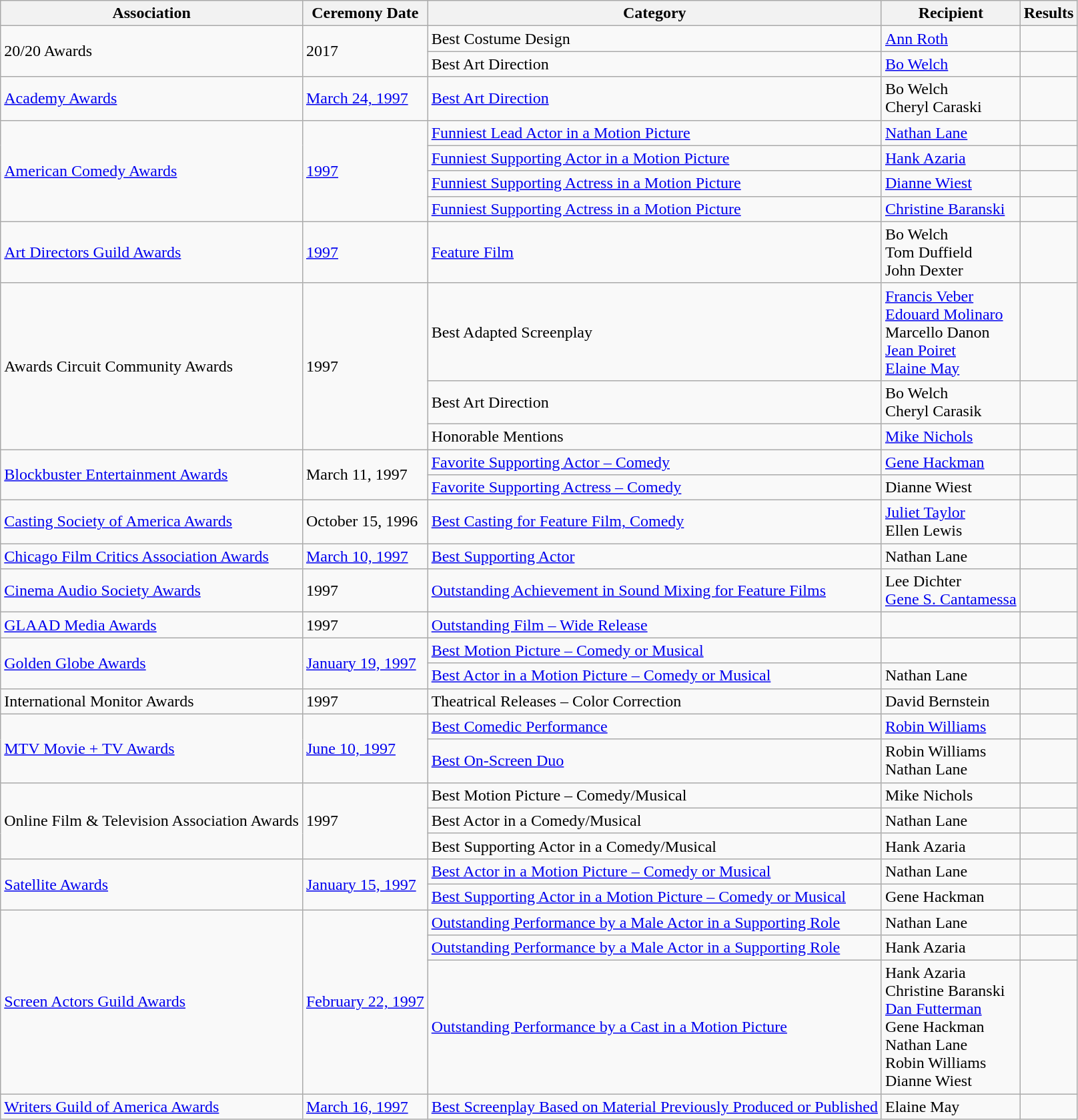<table class="wikitable">
<tr>
<th>Association</th>
<th>Ceremony Date</th>
<th>Category</th>
<th>Recipient</th>
<th>Results</th>
</tr>
<tr>
<td rowspan="2">20/20 Awards</td>
<td rowspan="2">2017</td>
<td>Best Costume Design</td>
<td><a href='#'>Ann Roth</a></td>
<td></td>
</tr>
<tr>
<td>Best Art Direction</td>
<td><a href='#'>Bo Welch</a></td>
<td></td>
</tr>
<tr>
<td><a href='#'>Academy Awards</a></td>
<td><a href='#'>March 24, 1997</a></td>
<td><a href='#'>Best Art Direction</a></td>
<td>Bo Welch<br>Cheryl Caraski</td>
<td></td>
</tr>
<tr>
<td rowspan="4"><a href='#'>American Comedy Awards</a></td>
<td rowspan="4"><a href='#'>1997</a></td>
<td><a href='#'>Funniest Lead Actor in a Motion Picture</a></td>
<td><a href='#'>Nathan Lane</a></td>
<td></td>
</tr>
<tr>
<td><a href='#'>Funniest Supporting Actor in a Motion Picture</a></td>
<td><a href='#'>Hank Azaria</a></td>
<td></td>
</tr>
<tr>
<td><a href='#'>Funniest Supporting Actress in a Motion Picture</a></td>
<td><a href='#'>Dianne Wiest</a></td>
<td></td>
</tr>
<tr>
<td><a href='#'>Funniest Supporting Actress in a Motion Picture</a></td>
<td><a href='#'>Christine Baranski</a></td>
<td></td>
</tr>
<tr>
<td><a href='#'>Art Directors Guild Awards</a></td>
<td><a href='#'>1997</a></td>
<td><a href='#'>Feature Film</a></td>
<td>Bo Welch<br>Tom Duffield<br>John Dexter</td>
<td></td>
</tr>
<tr>
<td rowspan="3">Awards Circuit Community Awards</td>
<td rowspan="3">1997</td>
<td>Best Adapted Screenplay</td>
<td><a href='#'>Francis Veber</a><br><a href='#'>Edouard Molinaro</a><br>Marcello Danon<br><a href='#'>Jean Poiret</a><br><a href='#'>Elaine May</a></td>
<td></td>
</tr>
<tr>
<td>Best Art Direction</td>
<td>Bo Welch<br>Cheryl Carasik</td>
<td></td>
</tr>
<tr>
<td>Honorable Mentions</td>
<td><a href='#'>Mike Nichols</a></td>
<td></td>
</tr>
<tr>
<td rowspan="2"><a href='#'>Blockbuster Entertainment Awards</a></td>
<td rowspan="2">March 11, 1997</td>
<td><a href='#'>Favorite Supporting Actor – Comedy</a></td>
<td><a href='#'>Gene Hackman</a></td>
<td></td>
</tr>
<tr>
<td><a href='#'>Favorite Supporting Actress – Comedy</a></td>
<td>Dianne Wiest</td>
<td></td>
</tr>
<tr>
<td><a href='#'>Casting Society of America Awards</a></td>
<td>October 15, 1996</td>
<td><a href='#'>Best Casting for Feature Film, Comedy</a></td>
<td><a href='#'>Juliet Taylor</a><br>Ellen Lewis</td>
<td></td>
</tr>
<tr>
<td><a href='#'>Chicago Film Critics Association Awards</a></td>
<td><a href='#'>March 10, 1997</a></td>
<td><a href='#'>Best Supporting Actor</a></td>
<td>Nathan Lane</td>
<td></td>
</tr>
<tr>
<td><a href='#'>Cinema Audio Society Awards</a></td>
<td>1997</td>
<td><a href='#'>Outstanding Achievement in Sound Mixing for Feature Films</a></td>
<td>Lee Dichter<br><a href='#'>Gene S. Cantamessa</a></td>
<td></td>
</tr>
<tr>
<td><a href='#'>GLAAD Media Awards</a></td>
<td>1997</td>
<td><a href='#'>Outstanding Film – Wide Release</a></td>
<td></td>
<td></td>
</tr>
<tr>
<td rowspan="2"><a href='#'>Golden Globe Awards</a></td>
<td rowspan="2"><a href='#'>January 19, 1997</a></td>
<td><a href='#'>Best Motion Picture – Comedy or Musical</a></td>
<td></td>
<td></td>
</tr>
<tr>
<td><a href='#'>Best Actor in a Motion Picture – Comedy or Musical</a></td>
<td>Nathan Lane</td>
<td></td>
</tr>
<tr>
<td>International Monitor Awards</td>
<td>1997</td>
<td>Theatrical Releases – Color Correction</td>
<td>David Bernstein</td>
<td></td>
</tr>
<tr>
<td rowspan="2"><a href='#'>MTV Movie + TV Awards</a></td>
<td rowspan="2"><a href='#'>June 10, 1997</a></td>
<td><a href='#'>Best Comedic Performance</a></td>
<td><a href='#'>Robin Williams</a></td>
<td></td>
</tr>
<tr>
<td><a href='#'>Best On-Screen Duo</a></td>
<td>Robin Williams<br>Nathan Lane</td>
<td></td>
</tr>
<tr>
<td rowspan="3">Online Film & Television Association Awards</td>
<td rowspan="3">1997</td>
<td>Best Motion Picture – Comedy/Musical</td>
<td>Mike Nichols</td>
<td></td>
</tr>
<tr>
<td>Best Actor in a Comedy/Musical</td>
<td>Nathan Lane</td>
<td></td>
</tr>
<tr>
<td>Best Supporting Actor in a Comedy/Musical</td>
<td>Hank Azaria</td>
<td></td>
</tr>
<tr>
<td rowspan="2"><a href='#'>Satellite Awards</a></td>
<td rowspan="2"><a href='#'>January 15, 1997</a></td>
<td><a href='#'>Best Actor in a Motion Picture – Comedy or Musical</a></td>
<td>Nathan Lane</td>
<td></td>
</tr>
<tr>
<td><a href='#'>Best Supporting Actor in a Motion Picture – Comedy or Musical</a></td>
<td>Gene Hackman</td>
<td></td>
</tr>
<tr>
<td rowspan="3"><a href='#'>Screen Actors Guild Awards</a></td>
<td rowspan="3"><a href='#'>February 22, 1997</a></td>
<td><a href='#'>Outstanding Performance by a Male Actor in a Supporting Role</a></td>
<td>Nathan Lane</td>
<td></td>
</tr>
<tr>
<td><a href='#'>Outstanding Performance by a Male Actor in a Supporting Role</a></td>
<td>Hank Azaria</td>
<td></td>
</tr>
<tr>
<td><a href='#'>Outstanding Performance by a Cast in a Motion Picture</a></td>
<td>Hank Azaria<br>Christine Baranski<br><a href='#'>Dan Futterman</a><br>Gene Hackman<br>Nathan Lane<br>Robin Williams<br>Dianne Wiest</td>
<td></td>
</tr>
<tr>
<td><a href='#'>Writers Guild of America Awards</a></td>
<td><a href='#'>March 16, 1997</a></td>
<td><a href='#'>Best Screenplay Based on Material Previously Produced or Published</a></td>
<td>Elaine May</td>
<td></td>
</tr>
</table>
